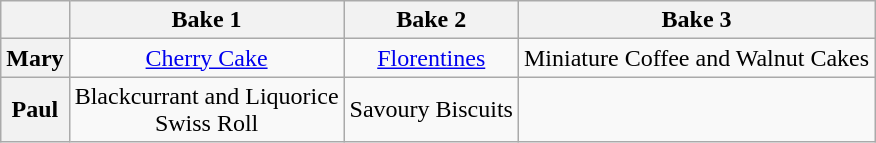<table class="wikitable" style="text-align:center;">
<tr>
<th scope="col"></th>
<th scope="col">Bake 1</th>
<th scope="col">Bake 2</th>
<th scope="col">Bake 3</th>
</tr>
<tr>
<th scope="row">Mary</th>
<td><a href='#'>Cherry Cake</a></td>
<td><a href='#'>Florentines</a></td>
<td>Miniature Coffee and Walnut Cakes</td>
</tr>
<tr>
<th scope="row">Paul</th>
<td>Blackcurrant and Liquorice<br>Swiss Roll</td>
<td>Savoury Biscuits</td>
<td></td>
</tr>
</table>
